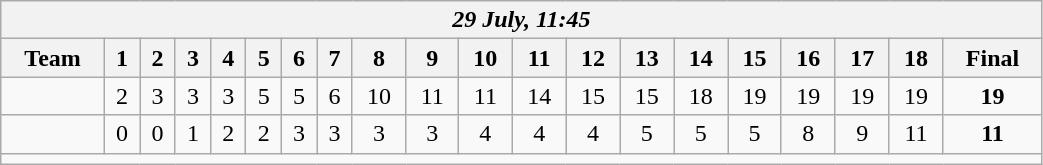<table class=wikitable style="text-align:center; width: 55%">
<tr>
<th colspan=20><em>29 July, 11:45</em></th>
</tr>
<tr>
<th>Team</th>
<th>1</th>
<th>2</th>
<th>3</th>
<th>4</th>
<th>5</th>
<th>6</th>
<th>7</th>
<th>8</th>
<th>9</th>
<th>10</th>
<th>11</th>
<th>12</th>
<th>13</th>
<th>14</th>
<th>15</th>
<th>16</th>
<th>17</th>
<th>18</th>
<th>Final</th>
</tr>
<tr>
<td align=left><strong></strong></td>
<td>2</td>
<td>3</td>
<td>3</td>
<td>3</td>
<td>5</td>
<td>5</td>
<td>6</td>
<td>10</td>
<td>11</td>
<td>11</td>
<td>14</td>
<td>15</td>
<td>15</td>
<td>18</td>
<td>19</td>
<td>19</td>
<td>19</td>
<td>19</td>
<td><strong>19</strong></td>
</tr>
<tr>
<td align=left></td>
<td>0</td>
<td>0</td>
<td>1</td>
<td>2</td>
<td>2</td>
<td>3</td>
<td>3</td>
<td>3</td>
<td>3</td>
<td>4</td>
<td>4</td>
<td>4</td>
<td>5</td>
<td>5</td>
<td>5</td>
<td>8</td>
<td>9</td>
<td>11</td>
<td><strong>11</strong></td>
</tr>
<tr>
<td colspan=20></td>
</tr>
</table>
